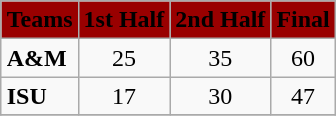<table class="wikitable" align=right>
<tr bgcolor=#990000 align=center>
<td colspan=1><span><strong>Teams</strong></span></td>
<td colspan=1><span><strong>1st Half</strong></span></td>
<td colspan=1><span><strong>2nd Half</strong></span></td>
<td colspan=1><span><strong>Final</strong></span></td>
</tr>
<tr>
<td><strong>A&M</strong></td>
<td align=center>25</td>
<td align=center>35</td>
<td align=center>60</td>
</tr>
<tr>
<td><strong>ISU</strong></td>
<td align=center>17</td>
<td align=center>30</td>
<td align=center>47</td>
</tr>
<tr>
</tr>
</table>
